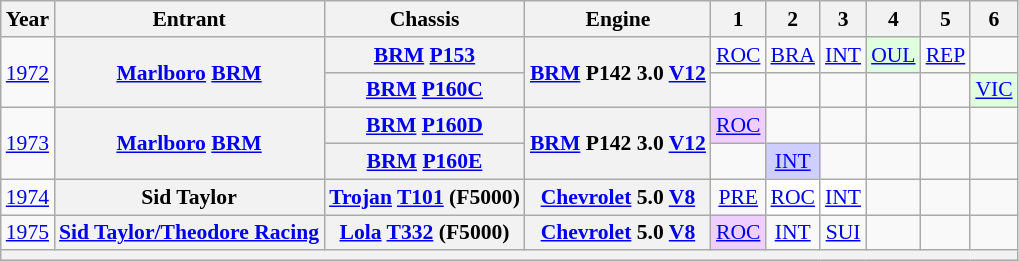<table class="wikitable" style="text-align:center; font-size:90%">
<tr>
<th>Year</th>
<th>Entrant</th>
<th>Chassis</th>
<th>Engine</th>
<th>1</th>
<th>2</th>
<th>3</th>
<th>4</th>
<th>5</th>
<th>6</th>
</tr>
<tr>
<td rowspan=2><a href='#'>1972</a></td>
<th rowspan=2><a href='#'>Marlboro</a> <a href='#'>BRM</a></th>
<th><a href='#'>BRM</a> <a href='#'>P153</a></th>
<th rowspan=2><a href='#'>BRM</a> P142 3.0 <a href='#'>V12</a></th>
<td><a href='#'>ROC</a></td>
<td><a href='#'>BRA</a></td>
<td><a href='#'>INT</a></td>
<td style="background:#DFFFDF;"><a href='#'>OUL</a><br></td>
<td><a href='#'>REP</a></td>
<td></td>
</tr>
<tr>
<th><a href='#'>BRM</a> <a href='#'>P160C</a></th>
<td></td>
<td></td>
<td></td>
<td></td>
<td></td>
<td style="background:#DFFFDF;"><a href='#'>VIC</a><br></td>
</tr>
<tr>
<td rowspan=2><a href='#'>1973</a></td>
<th rowspan=2><a href='#'>Marlboro</a> <a href='#'>BRM</a></th>
<th><a href='#'>BRM</a> <a href='#'>P160D</a></th>
<th rowspan=2><a href='#'>BRM</a> P142 3.0 <a href='#'>V12</a></th>
<td style="background:#efcfff;"><a href='#'>ROC</a><br></td>
<td></td>
<td></td>
<td></td>
<td></td>
<td></td>
</tr>
<tr>
<th><a href='#'>BRM</a> <a href='#'>P160E</a></th>
<td></td>
<td style="background:#cfcfff;"><a href='#'>INT</a><br></td>
<td></td>
<td></td>
<td></td>
<td></td>
</tr>
<tr>
<td><a href='#'>1974</a></td>
<th>Sid Taylor</th>
<th><a href='#'>Trojan</a> <a href='#'>T101</a> (F5000)</th>
<th><a href='#'>Chevrolet</a> 5.0 <a href='#'>V8</a></th>
<td><a href='#'>PRE</a></td>
<td style="background:#FFFFFF;"><a href='#'>ROC</a><br></td>
<td style="background:#FFFFFF;"><a href='#'>INT</a><br></td>
<td></td>
<td></td>
<td></td>
</tr>
<tr>
<td><a href='#'>1975</a></td>
<th><a href='#'>Sid Taylor/Theodore Racing</a></th>
<th><a href='#'>Lola</a> <a href='#'>T332</a> (F5000)</th>
<th><a href='#'>Chevrolet</a> 5.0 <a href='#'>V8</a></th>
<td style="background:#efcfff;"><a href='#'>ROC</a><br></td>
<td><a href='#'>INT</a></td>
<td><a href='#'>SUI</a></td>
<td></td>
<td></td>
<td></td>
</tr>
<tr>
<th colspan="10"></th>
</tr>
</table>
